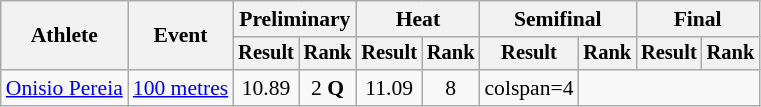<table class="wikitable" style="font-size:90%">
<tr>
<th rowspan="2">Athlete</th>
<th rowspan="2">Event</th>
<th colspan="2">Preliminary</th>
<th colspan="2">Heat</th>
<th colspan="2">Semifinal</th>
<th colspan="2">Final</th>
</tr>
<tr style="font-size:95%">
<th>Result</th>
<th>Rank</th>
<th>Result</th>
<th>Rank</th>
<th>Result</th>
<th>Rank</th>
<th>Result</th>
<th>Rank</th>
</tr>
<tr align=center>
<td align=left><a href='#'>Onisio Pereia</a></td>
<td align=left><a href='#'>100 metres</a></td>
<td>10.89</td>
<td>2 <strong>Q</strong></td>
<td>11.09</td>
<td>8</td>
<td>colspan=4 </td>
</tr>
</table>
